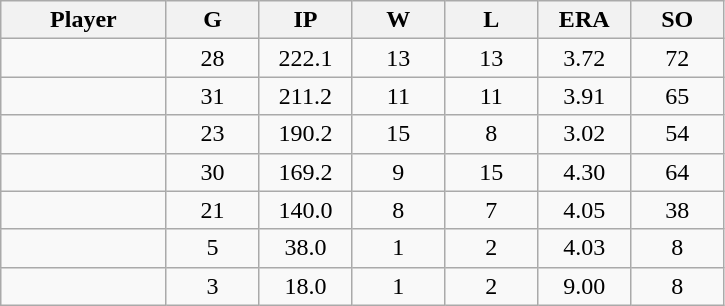<table class="wikitable sortable">
<tr>
<th bgcolor="#DDDDFF" width="16%">Player</th>
<th bgcolor="#DDDDFF" width="9%">G</th>
<th bgcolor="#DDDDFF" width="9%">IP</th>
<th bgcolor="#DDDDFF" width="9%">W</th>
<th bgcolor="#DDDDFF" width="9%">L</th>
<th bgcolor="#DDDDFF" width="9%">ERA</th>
<th bgcolor="#DDDDFF" width="9%">SO</th>
</tr>
<tr align="center">
<td></td>
<td>28</td>
<td>222.1</td>
<td>13</td>
<td>13</td>
<td>3.72</td>
<td>72</td>
</tr>
<tr align="center">
<td></td>
<td>31</td>
<td>211.2</td>
<td>11</td>
<td>11</td>
<td>3.91</td>
<td>65</td>
</tr>
<tr align="center">
<td></td>
<td>23</td>
<td>190.2</td>
<td>15</td>
<td>8</td>
<td>3.02</td>
<td>54</td>
</tr>
<tr align="center">
<td></td>
<td>30</td>
<td>169.2</td>
<td>9</td>
<td>15</td>
<td>4.30</td>
<td>64</td>
</tr>
<tr align="center">
<td></td>
<td>21</td>
<td>140.0</td>
<td>8</td>
<td>7</td>
<td>4.05</td>
<td>38</td>
</tr>
<tr align="center">
<td></td>
<td>5</td>
<td>38.0</td>
<td>1</td>
<td>2</td>
<td>4.03</td>
<td>8</td>
</tr>
<tr align="center">
<td></td>
<td>3</td>
<td>18.0</td>
<td>1</td>
<td>2</td>
<td>9.00</td>
<td>8</td>
</tr>
</table>
